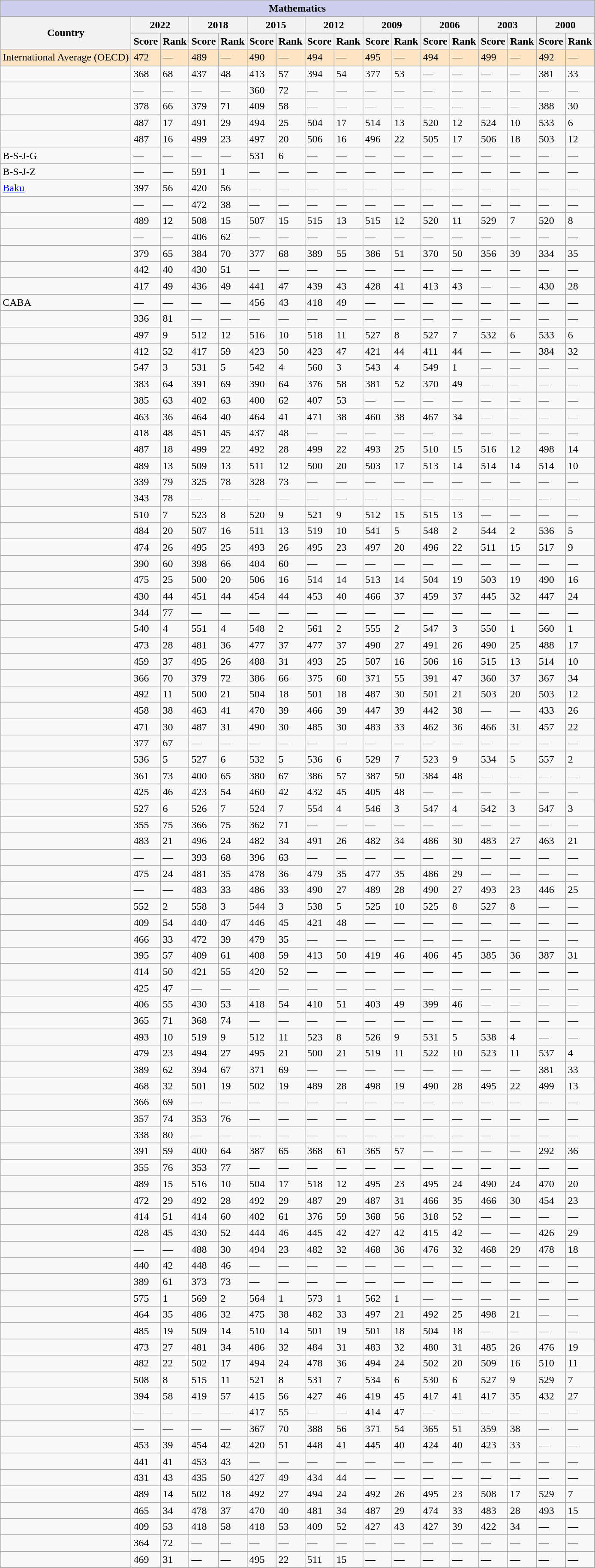<table class="wikitable sortable">
<tr>
<th colspan="17" style="background:#ceceee;">Mathematics</th>
</tr>
<tr>
<th rowspan=2>Country</th>
<th colspan=2>2022</th>
<th colspan=2>2018</th>
<th colspan=2>2015</th>
<th colspan=2>2012</th>
<th colspan=2>2009</th>
<th colspan=2>2006</th>
<th colspan=2>2003</th>
<th colspan=2>2000</th>
</tr>
<tr>
<th data-sort-type=number>Score</th>
<th class=unsortable>Rank</th>
<th data-sort-type=number>Score</th>
<th class=unsortable>Rank</th>
<th data-sort-type=number>Score</th>
<th class=unsortable>Rank</th>
<th data-sort-type=number>Score</th>
<th class=unsortable>Rank</th>
<th data-sort-type=number>Score</th>
<th class=unsortable>Rank</th>
<th data-sort-type=number>Score</th>
<th class=unsortable>Rank</th>
<th data-sort-type=number>Score</th>
<th class=unsortable>Rank</th>
<th data-sort-type=number>Score</th>
<th class=unsortable>Rank</th>
</tr>
<tr style="background-color: #FFE4C4;">
<td>International Average (OECD)</td>
<td data-sort-value=472.36>472</td>
<td>—</td>
<td>489</td>
<td>—</td>
<td>490</td>
<td>—</td>
<td>494</td>
<td>—</td>
<td>495</td>
<td>—</td>
<td>494</td>
<td>—</td>
<td>499</td>
<td>—</td>
<td>492</td>
<td>—</td>
</tr>
<tr>
<td></td>
<td>368</td>
<td>68</td>
<td>437</td>
<td>48</td>
<td>413</td>
<td>57</td>
<td>394</td>
<td>54</td>
<td>377</td>
<td>53</td>
<td>—</td>
<td>—</td>
<td>—</td>
<td>—</td>
<td data-sort-value=381.33>381</td>
<td>33</td>
</tr>
<tr>
<td></td>
<td>—</td>
<td>—</td>
<td>—</td>
<td>—</td>
<td>360</td>
<td>72</td>
<td>—</td>
<td>—</td>
<td>—</td>
<td>—</td>
<td>—</td>
<td>—</td>
<td>—</td>
<td>—</td>
<td>—</td>
<td>—</td>
</tr>
<tr>
<td></td>
<td>378</td>
<td>66</td>
<td data-sort-value=379.45>379</td>
<td>71</td>
<td>409</td>
<td>58</td>
<td>—</td>
<td>—</td>
<td>—</td>
<td>—</td>
<td>—</td>
<td>—</td>
<td>—</td>
<td>—</td>
<td>388</td>
<td>30</td>
</tr>
<tr>
<td></td>
<td data-sort-value=487.08>487</td>
<td>17</td>
<td>491</td>
<td>29</td>
<td data-sort-value=494.25>494</td>
<td>25</td>
<td>504</td>
<td>17</td>
<td>514</td>
<td>13</td>
<td data-sort-value=520.12>520</td>
<td>12</td>
<td>524</td>
<td>10</td>
<td data-sort-value=533.06>533</td>
<td>6</td>
</tr>
<tr>
<td></td>
<td data-sort-value=487.27>487</td>
<td>16</td>
<td data-sort-value=498.94>499</td>
<td>23</td>
<td>497</td>
<td>20</td>
<td>506</td>
<td>16</td>
<td>496</td>
<td>22</td>
<td>505</td>
<td>17</td>
<td>506</td>
<td>18</td>
<td data-sort-value=503.12>503</td>
<td>12</td>
</tr>
<tr>
<td> B-S-J-G</td>
<td>—</td>
<td>—</td>
<td>—</td>
<td>—</td>
<td>531</td>
<td>6</td>
<td>—</td>
<td>—</td>
<td>—</td>
<td>—</td>
<td>—</td>
<td>—</td>
<td>—</td>
<td>—</td>
<td>—</td>
<td>—</td>
</tr>
<tr>
<td> B-S-J-Z</td>
<td>—</td>
<td>—</td>
<td>591</td>
<td>1</td>
<td>—</td>
<td>—</td>
<td>—</td>
<td>—</td>
<td>—</td>
<td>—</td>
<td>—</td>
<td>—</td>
<td>—</td>
<td>—</td>
<td>—</td>
<td>—</td>
</tr>
<tr>
<td> <a href='#'>Baku</a></td>
<td>397</td>
<td>56</td>
<td>420</td>
<td>56</td>
<td>—</td>
<td>—</td>
<td>—</td>
<td>—</td>
<td>—</td>
<td>—</td>
<td>—</td>
<td>—</td>
<td>—</td>
<td>—</td>
<td>—</td>
<td>—</td>
</tr>
<tr>
<td></td>
<td>—</td>
<td>—</td>
<td data-sort-value=471.87>472</td>
<td>38</td>
<td>—</td>
<td>—</td>
<td>—</td>
<td>—</td>
<td>—</td>
<td>—</td>
<td>—</td>
<td>—</td>
<td>—</td>
<td>—</td>
<td>—</td>
<td>—</td>
</tr>
<tr>
<td></td>
<td data-sort-value=489.49>489</td>
<td>12</td>
<td>508</td>
<td>15</td>
<td>507</td>
<td>15</td>
<td>515</td>
<td>13</td>
<td>515</td>
<td>12</td>
<td data-sort-value=520.11>520</td>
<td>11</td>
<td>529</td>
<td>7</td>
<td>520</td>
<td>8</td>
</tr>
<tr>
<td></td>
<td>—</td>
<td>—</td>
<td>406</td>
<td>62</td>
<td>—</td>
<td>—</td>
<td>—</td>
<td>—</td>
<td>—</td>
<td>—</td>
<td>—</td>
<td>—</td>
<td>—</td>
<td>—</td>
<td>—</td>
<td>—</td>
</tr>
<tr>
<td></td>
<td>379</td>
<td>65</td>
<td>384</td>
<td>70</td>
<td>377</td>
<td>68</td>
<td>389</td>
<td>55</td>
<td>386</td>
<td>51</td>
<td data-sort-value=370.5>370</td>
<td>50</td>
<td>356</td>
<td>39</td>
<td>334</td>
<td>35</td>
</tr>
<tr>
<td></td>
<td>442</td>
<td>40</td>
<td data-sort-value=430.11>430</td>
<td>51</td>
<td>—</td>
<td>—</td>
<td>—</td>
<td>—</td>
<td>—</td>
<td>—</td>
<td>—</td>
<td>—</td>
<td>—</td>
<td>—</td>
<td>—</td>
<td>—</td>
</tr>
<tr>
<td></td>
<td>417</td>
<td>49</td>
<td>436</td>
<td>49</td>
<td>441</td>
<td>47</td>
<td>439</td>
<td>43</td>
<td>428</td>
<td>41</td>
<td>413</td>
<td>43</td>
<td>—</td>
<td>—</td>
<td>430</td>
<td>28</td>
</tr>
<tr>
<td> CABA</td>
<td>—</td>
<td>—</td>
<td>—</td>
<td>—</td>
<td>456</td>
<td>43</td>
<td>418</td>
<td>49</td>
<td>—</td>
<td>—</td>
<td>—</td>
<td>—</td>
<td>—</td>
<td>—</td>
<td>—</td>
<td>—</td>
</tr>
<tr>
<td></td>
<td>336</td>
<td>81</td>
<td>—</td>
<td>—</td>
<td>—</td>
<td>—</td>
<td>—</td>
<td>—</td>
<td>—</td>
<td>—</td>
<td>—</td>
<td>—</td>
<td>—</td>
<td>—</td>
<td>—</td>
<td>—</td>
</tr>
<tr>
<td></td>
<td>497</td>
<td>9</td>
<td>512</td>
<td>12</td>
<td>516</td>
<td>10</td>
<td data-sort-value=518.11>518</td>
<td>11</td>
<td>527</td>
<td>8</td>
<td>527</td>
<td>7</td>
<td>532</td>
<td>6</td>
<td data-sort-value=533.06>533</td>
<td>6</td>
</tr>
<tr>
<td></td>
<td>412</td>
<td>52</td>
<td>417</td>
<td>59</td>
<td>423</td>
<td>50</td>
<td>423</td>
<td>47</td>
<td>421</td>
<td>44</td>
<td>411</td>
<td>44</td>
<td>—</td>
<td>—</td>
<td>384</td>
<td>32</td>
</tr>
<tr>
<td></td>
<td>547</td>
<td>3</td>
<td>531</td>
<td>5</td>
<td>542</td>
<td>4</td>
<td>560</td>
<td>3</td>
<td>543</td>
<td>4</td>
<td>549</td>
<td>1</td>
<td>—</td>
<td>—</td>
<td>—</td>
<td>—</td>
</tr>
<tr>
<td></td>
<td>383</td>
<td>64</td>
<td>391</td>
<td>69</td>
<td>390</td>
<td>64</td>
<td data-sort-value=376.58>376</td>
<td>58</td>
<td>381</td>
<td>52</td>
<td data-sort-value=370.49>370</td>
<td>49</td>
<td>—</td>
<td>—</td>
<td>—</td>
<td>—</td>
</tr>
<tr>
<td></td>
<td>385</td>
<td>63</td>
<td>402</td>
<td>63</td>
<td>400</td>
<td>62</td>
<td>407</td>
<td>53</td>
<td>—</td>
<td>—</td>
<td>—</td>
<td>—</td>
<td>—</td>
<td>—</td>
<td>—</td>
<td>—</td>
</tr>
<tr>
<td></td>
<td>463</td>
<td>36</td>
<td>464</td>
<td>40</td>
<td>464</td>
<td>41</td>
<td>471</td>
<td>38</td>
<td>460</td>
<td>38</td>
<td>467</td>
<td>34</td>
<td>—</td>
<td>—</td>
<td>—</td>
<td>—</td>
</tr>
<tr>
<td></td>
<td>418</td>
<td>48</td>
<td data-sort-value=450.68>451</td>
<td>45</td>
<td>437</td>
<td>48</td>
<td>—</td>
<td>—</td>
<td>—</td>
<td>—</td>
<td>—</td>
<td>—</td>
<td>—</td>
<td>—</td>
<td>—</td>
<td>—</td>
</tr>
<tr>
<td></td>
<td data-sort-value=487>487</td>
<td>18</td>
<td data-sort-value=499.47>499</td>
<td>22</td>
<td data-sort-value=492.28>492</td>
<td>28</td>
<td>499</td>
<td>22</td>
<td>493</td>
<td>25</td>
<td>510</td>
<td>15</td>
<td>516</td>
<td>12</td>
<td>498</td>
<td>14</td>
</tr>
<tr>
<td></td>
<td data-sort-value=489.27>489</td>
<td>13</td>
<td data-sort-value=509.4>509</td>
<td>13</td>
<td data-sort-value=511.12>511</td>
<td>12</td>
<td data-sort-value=500.2>500</td>
<td>20</td>
<td>503</td>
<td>17</td>
<td>513</td>
<td>14</td>
<td>514</td>
<td>14</td>
<td data-sort-value=514.1>514</td>
<td>10</td>
</tr>
<tr>
<td></td>
<td>339</td>
<td>79</td>
<td>325</td>
<td>78</td>
<td>328</td>
<td>73</td>
<td>—</td>
<td>—</td>
<td>—</td>
<td>—</td>
<td>—</td>
<td>—</td>
<td>—</td>
<td>—</td>
<td>—</td>
<td>—</td>
</tr>
<tr>
<td></td>
<td>343</td>
<td>78</td>
<td>—</td>
<td>—</td>
<td>—</td>
<td>—</td>
<td>—</td>
<td>—</td>
<td>—</td>
<td>—</td>
<td>—</td>
<td>—</td>
<td>—</td>
<td>—</td>
<td>—</td>
<td>—</td>
</tr>
<tr>
<td></td>
<td>510</td>
<td>7</td>
<td>523</td>
<td>8</td>
<td>520</td>
<td>9</td>
<td>521</td>
<td>9</td>
<td>512</td>
<td>15</td>
<td>515</td>
<td>13</td>
<td>—</td>
<td>—</td>
<td>—</td>
<td>—</td>
</tr>
<tr>
<td></td>
<td>484</td>
<td>20</td>
<td>507</td>
<td>16</td>
<td data-sort-value=511.13>511</td>
<td>13</td>
<td>519</td>
<td>10</td>
<td>541</td>
<td>5</td>
<td>548</td>
<td>2</td>
<td>544</td>
<td>2</td>
<td>536</td>
<td>5</td>
</tr>
<tr>
<td></td>
<td>474</td>
<td>26</td>
<td data-sort-value=495.41>495</td>
<td>25</td>
<td>493</td>
<td>26</td>
<td>495</td>
<td>23</td>
<td data-sort-value=497.2>497</td>
<td>20</td>
<td>496</td>
<td>22</td>
<td>511</td>
<td>15</td>
<td>517</td>
<td>9</td>
</tr>
<tr>
<td></td>
<td>390</td>
<td>60</td>
<td>398</td>
<td>66</td>
<td>404</td>
<td>60</td>
<td>—</td>
<td>—</td>
<td>—</td>
<td>—</td>
<td>—</td>
<td>—</td>
<td>—</td>
<td>—</td>
<td>—</td>
<td>—</td>
</tr>
<tr>
<td></td>
<td data-sort-value=474.83>475</td>
<td>25</td>
<td data-sort-value=500.04>500</td>
<td>20</td>
<td>506</td>
<td>16</td>
<td>514</td>
<td>14</td>
<td>513</td>
<td>14</td>
<td data-sort-value=504.19>504</td>
<td>19</td>
<td data-sort-value=503.19>503</td>
<td>19</td>
<td>490</td>
<td>16</td>
</tr>
<tr>
<td></td>
<td>430</td>
<td>44</td>
<td data-sort-value=451.37>451</td>
<td>44</td>
<td>454</td>
<td>44</td>
<td>453</td>
<td>40</td>
<td>466</td>
<td>37</td>
<td>459</td>
<td>37</td>
<td>445</td>
<td>32</td>
<td>447</td>
<td>24</td>
</tr>
<tr>
<td></td>
<td>344</td>
<td>77</td>
<td>—</td>
<td>—</td>
<td>—</td>
<td>—</td>
<td>—</td>
<td>—</td>
<td>—</td>
<td>—</td>
<td>—</td>
<td>—</td>
<td>—</td>
<td>—</td>
<td>—</td>
<td>—</td>
</tr>
<tr>
<td></td>
<td>540</td>
<td>4</td>
<td>551</td>
<td>4</td>
<td>548</td>
<td>2</td>
<td>561</td>
<td>2</td>
<td>555</td>
<td>2</td>
<td data-sort-value=547.03>547</td>
<td>3</td>
<td>550</td>
<td>1</td>
<td>560</td>
<td>1</td>
</tr>
<tr>
<td></td>
<td data-sort-value=472.78>473</td>
<td>28</td>
<td data-sort-value=481.08>481</td>
<td>36</td>
<td>477</td>
<td>37</td>
<td>477</td>
<td>37</td>
<td>490</td>
<td>27</td>
<td>491</td>
<td>26</td>
<td data-sort-value=490.25>490</td>
<td>25</td>
<td>488</td>
<td>17</td>
</tr>
<tr>
<td></td>
<td>459</td>
<td>37</td>
<td data-sort-value=495.19>495</td>
<td>26</td>
<td>488</td>
<td>31</td>
<td>493</td>
<td>25</td>
<td>507</td>
<td>16</td>
<td>506</td>
<td>16</td>
<td>515</td>
<td>13</td>
<td data-sort-value=514.1>514</td>
<td>10</td>
</tr>
<tr>
<td></td>
<td data-sort-value=365.53>366</td>
<td>70</td>
<td data-sort-value=378.67>379</td>
<td>72</td>
<td>386</td>
<td>66</td>
<td>375</td>
<td>60</td>
<td data-sort-value=371.55>371</td>
<td>55</td>
<td>391</td>
<td>47</td>
<td>360</td>
<td>37</td>
<td>367</td>
<td>34</td>
</tr>
<tr>
<td></td>
<td>492</td>
<td>11</td>
<td data-sort-value=499.63>500</td>
<td>21</td>
<td data-sort-value=504.18>504</td>
<td>18</td>
<td data-sort-value=501.18>501</td>
<td>18</td>
<td data-sort-value=487.3>487</td>
<td>30</td>
<td>501</td>
<td>21</td>
<td data-sort-value=503.2>503</td>
<td>20</td>
<td data-sort-value=503.12>503</td>
<td>12</td>
</tr>
<tr>
<td></td>
<td>458</td>
<td>38</td>
<td>463</td>
<td>41</td>
<td data-sort-value=470.39>470</td>
<td>39</td>
<td>466</td>
<td>39</td>
<td>447</td>
<td>39</td>
<td>442</td>
<td>38</td>
<td>—</td>
<td>—</td>
<td>433</td>
<td>26</td>
</tr>
<tr>
<td></td>
<td>471</td>
<td>30</td>
<td>487</td>
<td>31</td>
<td data-sort-value=490.3>490</td>
<td>30</td>
<td>485</td>
<td>30</td>
<td data-sort-value=483.33>483</td>
<td>33</td>
<td>462</td>
<td>36</td>
<td data-sort-value=466.31>466</td>
<td>31</td>
<td>457</td>
<td>22</td>
</tr>
<tr>
<td></td>
<td>377</td>
<td>67</td>
<td>—</td>
<td>—</td>
<td>—</td>
<td>—</td>
<td>—</td>
<td>—</td>
<td>—</td>
<td>—</td>
<td>—</td>
<td>—</td>
<td>—</td>
<td>—</td>
<td>—</td>
<td>—</td>
</tr>
<tr>
<td></td>
<td>536</td>
<td>5</td>
<td>527</td>
<td>6</td>
<td>532</td>
<td>5</td>
<td>536</td>
<td>6</td>
<td>529</td>
<td>7</td>
<td>523</td>
<td>9</td>
<td>534</td>
<td>5</td>
<td>557</td>
<td>2</td>
</tr>
<tr>
<td></td>
<td>361</td>
<td>73</td>
<td data-sort-value=399.76>400</td>
<td>65</td>
<td>380</td>
<td>67</td>
<td>386</td>
<td>57</td>
<td>387</td>
<td>50</td>
<td>384</td>
<td>48</td>
<td>—</td>
<td>—</td>
<td>—</td>
<td>—</td>
</tr>
<tr>
<td></td>
<td data-sort-value=425.44>425</td>
<td>46</td>
<td>423</td>
<td>54</td>
<td>460</td>
<td>42</td>
<td>432</td>
<td>45</td>
<td>405</td>
<td>48</td>
<td>—</td>
<td>—</td>
<td>—</td>
<td>—</td>
<td>—</td>
<td>—</td>
</tr>
<tr>
<td></td>
<td>527</td>
<td>6</td>
<td>526</td>
<td>7</td>
<td>524</td>
<td>7</td>
<td>554</td>
<td>4</td>
<td>546</td>
<td>3</td>
<td data-sort-value=547.04>547</td>
<td>4</td>
<td>542</td>
<td>3</td>
<td>547</td>
<td>3</td>
</tr>
<tr>
<td></td>
<td data-sort-value=354.96>355</td>
<td>75</td>
<td>366</td>
<td>75</td>
<td>362</td>
<td>71</td>
<td>—</td>
<td>—</td>
<td>—</td>
<td>—</td>
<td>—</td>
<td>—</td>
<td>—</td>
<td>—</td>
<td>—</td>
<td>—</td>
</tr>
<tr>
<td></td>
<td>483</td>
<td>21</td>
<td>496</td>
<td>24</td>
<td>482</td>
<td>34</td>
<td>491</td>
<td>26</td>
<td>482</td>
<td>34</td>
<td data-sort-value=486.3>486</td>
<td>30</td>
<td data-sort-value=483.27>483</td>
<td>27</td>
<td>463</td>
<td>21</td>
</tr>
<tr>
<td></td>
<td>—</td>
<td>—</td>
<td>393</td>
<td>68</td>
<td>396</td>
<td>63</td>
<td>—</td>
<td>—</td>
<td>—</td>
<td>—</td>
<td>—</td>
<td>—</td>
<td>—</td>
<td>—</td>
<td>—</td>
<td>—</td>
</tr>
<tr>
<td></td>
<td data-sort-value=475.15>475</td>
<td>24</td>
<td data-sort-value=481.19>481</td>
<td>35</td>
<td>478</td>
<td>36</td>
<td>479</td>
<td>35</td>
<td>477</td>
<td>35</td>
<td data-sort-value=486.29>486</td>
<td>29</td>
<td>—</td>
<td>—</td>
<td>—</td>
<td>—</td>
</tr>
<tr>
<td></td>
<td>—</td>
<td>—</td>
<td>483</td>
<td>33</td>
<td data-sort-value=486.33>486</td>
<td>33</td>
<td>490</td>
<td>27</td>
<td>489</td>
<td>28</td>
<td data-sort-value=490.27>490</td>
<td>27</td>
<td>493</td>
<td>23</td>
<td>446</td>
<td>25</td>
</tr>
<tr>
<td></td>
<td>552</td>
<td>2</td>
<td>558</td>
<td>3</td>
<td>544</td>
<td>3</td>
<td>538</td>
<td>5</td>
<td>525</td>
<td>10</td>
<td>525</td>
<td>8</td>
<td data-sort-value=527.08>527</td>
<td>8</td>
<td>—</td>
<td>—</td>
</tr>
<tr>
<td></td>
<td data-sort-value=408.69>409</td>
<td>54</td>
<td>440</td>
<td>47</td>
<td>446</td>
<td>45</td>
<td>421</td>
<td>48</td>
<td>—</td>
<td>—</td>
<td>—</td>
<td>—</td>
<td>—</td>
<td>—</td>
<td>—</td>
<td>—</td>
</tr>
<tr>
<td></td>
<td>466</td>
<td>33</td>
<td data-sort-value=471.72>472</td>
<td>39</td>
<td>479</td>
<td>35</td>
<td>—</td>
<td>—</td>
<td>—</td>
<td>—</td>
<td>—</td>
<td>—</td>
<td>—</td>
<td>—</td>
<td>—</td>
<td>—</td>
</tr>
<tr>
<td></td>
<td>395</td>
<td>57</td>
<td>409</td>
<td>61</td>
<td>408</td>
<td>59</td>
<td>413</td>
<td>50</td>
<td data-sort-value=419.46>419</td>
<td>46</td>
<td>406</td>
<td>45</td>
<td>385</td>
<td>36</td>
<td>387</td>
<td>31</td>
</tr>
<tr>
<td></td>
<td data-sort-value=414.2>414</td>
<td>50</td>
<td>421</td>
<td>55</td>
<td data-sort-value=420.52>420</td>
<td>52</td>
<td>—</td>
<td>—</td>
<td>—</td>
<td>—</td>
<td>—</td>
<td>—</td>
<td>—</td>
<td>—</td>
<td>—</td>
<td>—</td>
</tr>
<tr>
<td></td>
<td data-sort-value=424.59>425</td>
<td>47</td>
<td>—</td>
<td>—</td>
<td>—</td>
<td>—</td>
<td>—</td>
<td>—</td>
<td>—</td>
<td>—</td>
<td>—</td>
<td>—</td>
<td>—</td>
<td>—</td>
<td>—</td>
<td>—</td>
</tr>
<tr>
<td></td>
<td>406</td>
<td>55</td>
<td data-sort-value=429.61>430</td>
<td>53</td>
<td data-sort-value=418.54>418</td>
<td>54</td>
<td>410</td>
<td>51</td>
<td>403</td>
<td>49</td>
<td>399</td>
<td>46</td>
<td>—</td>
<td>—</td>
<td>—</td>
<td>—</td>
</tr>
<tr>
<td></td>
<td>365</td>
<td>71</td>
<td>368</td>
<td>74</td>
<td>—</td>
<td>—</td>
<td>—</td>
<td>—</td>
<td>—</td>
<td>—</td>
<td>—</td>
<td>—</td>
<td>—</td>
<td>—</td>
<td>—</td>
<td>—</td>
</tr>
<tr>
<td></td>
<td>493</td>
<td>10</td>
<td>519</td>
<td>9</td>
<td>512</td>
<td>11</td>
<td>523</td>
<td>8</td>
<td>526</td>
<td>9</td>
<td>531</td>
<td>5</td>
<td>538</td>
<td>4</td>
<td>—</td>
<td>—</td>
</tr>
<tr>
<td></td>
<td>479</td>
<td>23</td>
<td>494</td>
<td>27</td>
<td data-sort-value=495.21>495</td>
<td>21</td>
<td data-sort-value=500.21>500</td>
<td>21</td>
<td>519</td>
<td>11</td>
<td>522</td>
<td>10</td>
<td>523</td>
<td>11</td>
<td>537</td>
<td>4</td>
</tr>
<tr>
<td></td>
<td data-sort-value=388.58>389</td>
<td>62</td>
<td>394</td>
<td>67</td>
<td>371</td>
<td>69</td>
<td>—</td>
<td>—</td>
<td>—</td>
<td>—</td>
<td>—</td>
<td>—</td>
<td>—</td>
<td>—</td>
<td data-sort-value=381.33>381</td>
<td>33</td>
</tr>
<tr>
<td></td>
<td>468</td>
<td>32</td>
<td>501</td>
<td>19</td>
<td>502</td>
<td>19</td>
<td>489</td>
<td>28</td>
<td>498</td>
<td>19</td>
<td data-sort-value=490.28>490</td>
<td>28</td>
<td>495</td>
<td>22</td>
<td>499</td>
<td>13</td>
</tr>
<tr>
<td></td>
<td data-sort-value=365.75>366</td>
<td>69</td>
<td>—</td>
<td>—</td>
<td>—</td>
<td>—</td>
<td>—</td>
<td>—</td>
<td>—</td>
<td>—</td>
<td>—</td>
<td>—</td>
<td>—</td>
<td>—</td>
<td>—</td>
<td>—</td>
</tr>
<tr>
<td></td>
<td>357</td>
<td>74</td>
<td data-sort-value=352.85>353</td>
<td>76</td>
<td>—</td>
<td>—</td>
<td>—</td>
<td>—</td>
<td>—</td>
<td>—</td>
<td>—</td>
<td>—</td>
<td>—</td>
<td>—</td>
<td>—</td>
<td>—</td>
</tr>
<tr>
<td></td>
<td>338</td>
<td>80</td>
<td>—</td>
<td>—</td>
<td>—</td>
<td>—</td>
<td>—</td>
<td>—</td>
<td>—</td>
<td>—</td>
<td>—</td>
<td>—</td>
<td>—</td>
<td>—</td>
<td>—</td>
<td>—</td>
</tr>
<tr>
<td></td>
<td>391</td>
<td>59</td>
<td data-sort-value=399.84>400</td>
<td>64</td>
<td>387</td>
<td>65</td>
<td>368</td>
<td>61</td>
<td>365</td>
<td>57</td>
<td>—</td>
<td>—</td>
<td>—</td>
<td>—</td>
<td>292</td>
<td>36</td>
</tr>
<tr>
<td></td>
<td data-sort-value=354.72>355</td>
<td>76</td>
<td data-sort-value=352.57>353</td>
<td>77</td>
<td>—</td>
<td>—</td>
<td>—</td>
<td>—</td>
<td>—</td>
<td>—</td>
<td>—</td>
<td>—</td>
<td>—</td>
<td>—</td>
<td>—</td>
<td>—</td>
</tr>
<tr>
<td></td>
<td data-sort-value=488.96>489</td>
<td>15</td>
<td>516</td>
<td>10</td>
<td data-sort-value=504.17>504</td>
<td>17</td>
<td data-sort-value=518.12>518</td>
<td>12</td>
<td data-sort-value=495.23>495</td>
<td>23</td>
<td data-sort-value=495.24>495</td>
<td>24</td>
<td data-sort-value=490.24>490</td>
<td>24</td>
<td>470</td>
<td>20</td>
</tr>
<tr>
<td></td>
<td data-sort-value=471.91>472</td>
<td>29</td>
<td>492</td>
<td>28</td>
<td data-sort-value=492.29>492</td>
<td>29</td>
<td>487</td>
<td>29</td>
<td data-sort-value=487.31>487</td>
<td>31</td>
<td>466</td>
<td>35</td>
<td data-sort-value=466.3>466</td>
<td>30</td>
<td>454</td>
<td>23</td>
</tr>
<tr>
<td></td>
<td data-sort-value=414.11>414</td>
<td>51</td>
<td>414</td>
<td>60</td>
<td>402</td>
<td>61</td>
<td data-sort-value=376.59>376</td>
<td>59</td>
<td>368</td>
<td>56</td>
<td>318</td>
<td>52</td>
<td>—</td>
<td>—</td>
<td>—</td>
<td>—</td>
</tr>
<tr>
<td></td>
<td>428</td>
<td>45</td>
<td data-sort-value=429.92>430</td>
<td>52</td>
<td>444</td>
<td>46</td>
<td>445</td>
<td>42</td>
<td data-sort-value=427.42>427</td>
<td>42</td>
<td>415</td>
<td>42</td>
<td>—</td>
<td>—</td>
<td>426</td>
<td>29</td>
</tr>
<tr>
<td></td>
<td>—</td>
<td>—</td>
<td>488</td>
<td>30</td>
<td data-sort-value=494.23>494</td>
<td>23</td>
<td data-sort-value=482.32>482</td>
<td>32</td>
<td>468</td>
<td>36</td>
<td>476</td>
<td>32</td>
<td>468</td>
<td>29</td>
<td>478</td>
<td>18</td>
</tr>
<tr>
<td></td>
<td>440</td>
<td>42</td>
<td>448</td>
<td>46</td>
<td>—</td>
<td>—</td>
<td>—</td>
<td>—</td>
<td>—</td>
<td>—</td>
<td>—</td>
<td>—</td>
<td>—</td>
<td>—</td>
<td>—</td>
<td>—</td>
</tr>
<tr>
<td></td>
<td data-sort-value=388.78>389</td>
<td>61</td>
<td>373</td>
<td>73</td>
<td>—</td>
<td>—</td>
<td>—</td>
<td>—</td>
<td>—</td>
<td>—</td>
<td>—</td>
<td>—</td>
<td>—</td>
<td>—</td>
<td>—</td>
<td>—</td>
</tr>
<tr>
<td></td>
<td>575</td>
<td>1</td>
<td>569</td>
<td>2</td>
<td>564</td>
<td>1</td>
<td>573</td>
<td>1</td>
<td>562</td>
<td>1</td>
<td>—</td>
<td>—</td>
<td>—</td>
<td>—</td>
<td>—</td>
<td>—</td>
</tr>
<tr>
<td></td>
<td>464</td>
<td>35</td>
<td>486</td>
<td>32</td>
<td>475</td>
<td>38</td>
<td data-sort-value=482.33>482</td>
<td>33</td>
<td data-sort-value=497.21>497</td>
<td>21</td>
<td>492</td>
<td>25</td>
<td>498</td>
<td>21</td>
<td>—</td>
<td>—</td>
</tr>
<tr>
<td></td>
<td>485</td>
<td>19</td>
<td data-sort-value=508.9>509</td>
<td>14</td>
<td>510</td>
<td>14</td>
<td data-sort-value=501.19>501</td>
<td>19</td>
<td>501</td>
<td>18</td>
<td data-sort-value=504.18>504</td>
<td>18</td>
<td>—</td>
<td>—</td>
<td>—</td>
<td>—</td>
</tr>
<tr>
<td></td>
<td data-sort-value=473.14>473</td>
<td>27</td>
<td data-sort-value=481.39>481</td>
<td>34</td>
<td data-sort-value=486.32>486</td>
<td>32</td>
<td>484</td>
<td>31</td>
<td data-sort-value=483.32>483</td>
<td>32</td>
<td>480</td>
<td>31</td>
<td>485</td>
<td>26</td>
<td>476</td>
<td>19</td>
</tr>
<tr>
<td></td>
<td>482</td>
<td>22</td>
<td data-sort-value=502.39>502</td>
<td>17</td>
<td data-sort-value=494.24>494</td>
<td>24</td>
<td>478</td>
<td>36</td>
<td>494</td>
<td>24</td>
<td>502</td>
<td>20</td>
<td>509</td>
<td>16</td>
<td>510</td>
<td>11</td>
</tr>
<tr>
<td></td>
<td>508</td>
<td>8</td>
<td>515</td>
<td>11</td>
<td>521</td>
<td>8</td>
<td>531</td>
<td>7</td>
<td>534</td>
<td>6</td>
<td>530</td>
<td>6</td>
<td data-sort-value=527.09>527</td>
<td>9</td>
<td data-sort-value=529.07>529</td>
<td>7</td>
</tr>
<tr>
<td></td>
<td>394</td>
<td>58</td>
<td>419</td>
<td>57</td>
<td>415</td>
<td>56</td>
<td>427</td>
<td>46</td>
<td data-sort-value=419.45>419</td>
<td>45</td>
<td>417</td>
<td>41</td>
<td>417</td>
<td>35</td>
<td>432</td>
<td>27</td>
</tr>
<tr>
<td></td>
<td>—</td>
<td>—</td>
<td>—</td>
<td>—</td>
<td>417</td>
<td>55</td>
<td>—</td>
<td>—</td>
<td>414</td>
<td>47</td>
<td>—</td>
<td>—</td>
<td>—</td>
<td>—</td>
<td>—</td>
<td>—</td>
</tr>
<tr>
<td></td>
<td>—</td>
<td>—</td>
<td>—</td>
<td>—</td>
<td>367</td>
<td>70</td>
<td>388</td>
<td>56</td>
<td data-sort-value=371.54>371</td>
<td>54</td>
<td>365</td>
<td>51</td>
<td>359</td>
<td>38</td>
<td>—</td>
<td>—</td>
</tr>
<tr>
<td></td>
<td>453</td>
<td>39</td>
<td>454</td>
<td>42</td>
<td data-sort-value=420.51>420</td>
<td>51</td>
<td>448</td>
<td>41</td>
<td>445</td>
<td>40</td>
<td>424</td>
<td>40</td>
<td>423</td>
<td>33</td>
<td>—</td>
<td>—</td>
</tr>
<tr>
<td></td>
<td>441</td>
<td>41</td>
<td>453</td>
<td>43</td>
<td>—</td>
<td>—</td>
<td>—</td>
<td>—</td>
<td>—</td>
<td>—</td>
<td>—</td>
<td>—</td>
<td>—</td>
<td>—</td>
<td>—</td>
<td>—</td>
</tr>
<tr>
<td></td>
<td>431</td>
<td>43</td>
<td>435</td>
<td>50</td>
<td>427</td>
<td>49</td>
<td>434</td>
<td>44</td>
<td>—</td>
<td>—</td>
<td>—</td>
<td>—</td>
<td>—</td>
<td>—</td>
<td>—</td>
<td>—</td>
</tr>
<tr>
<td></td>
<td data-sort-value=488.98>489</td>
<td>14</td>
<td data-sort-value=501.77>502</td>
<td>18</td>
<td data-sort-value=492.27>492</td>
<td>27</td>
<td data-sort-value=494.24>494</td>
<td>24</td>
<td>492</td>
<td>26</td>
<td data-sort-value=495.23>495</td>
<td>23</td>
<td>508</td>
<td>17</td>
<td data-sort-value=529.07>529</td>
<td>7</td>
</tr>
<tr>
<td></td>
<td>465</td>
<td>34</td>
<td>478</td>
<td>37</td>
<td data-sort-value=470.4>470</td>
<td>40</td>
<td>481</td>
<td>34</td>
<td data-sort-value=487.29>487</td>
<td>29</td>
<td>474</td>
<td>33</td>
<td data-sort-value=483.28>483</td>
<td>28</td>
<td>493</td>
<td>15</td>
</tr>
<tr>
<td></td>
<td data-sort-value=408.71>409</td>
<td>53</td>
<td>418</td>
<td>58</td>
<td data-sort-value=418.53>418</td>
<td>53</td>
<td>409</td>
<td>52</td>
<td data-sort-value=427.43>427</td>
<td>43</td>
<td>427</td>
<td>39</td>
<td>422</td>
<td>34</td>
<td>—</td>
<td>—</td>
</tr>
<tr>
<td></td>
<td>364</td>
<td>72</td>
<td>—</td>
<td>—</td>
<td>—</td>
<td>—</td>
<td>—</td>
<td>—</td>
<td>—</td>
<td>—</td>
<td>—</td>
<td>—</td>
<td>—</td>
<td>—</td>
<td>—</td>
<td>—</td>
</tr>
<tr>
<td></td>
<td>469</td>
<td>31</td>
<td>—</td>
<td>—</td>
<td data-sort-value=495.22>495</td>
<td>22</td>
<td>511</td>
<td>15</td>
<td>—</td>
<td>—</td>
<td>—</td>
<td>—</td>
<td>—</td>
<td>—</td>
<td>—</td>
<td>—</td>
</tr>
</table>
